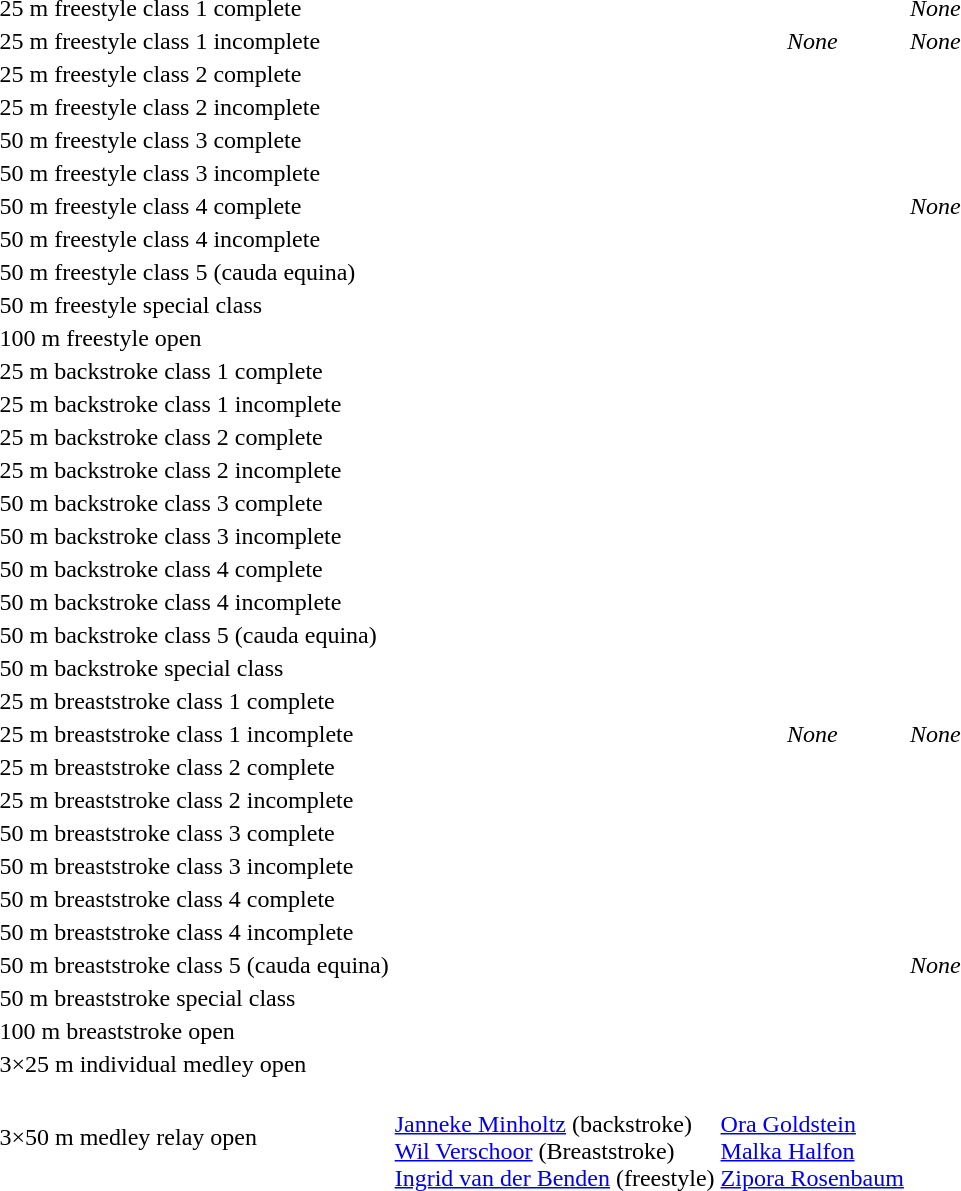<table>
<tr>
<td>25 m freestyle class 1 complete<br></td>
<td></td>
<td></td>
<td align="center"><em>None</em></td>
</tr>
<tr>
<td>25 m freestyle class 1 incomplete<br></td>
<td></td>
<td align="center"><em>None</em></td>
<td align="center"><em>None</em></td>
</tr>
<tr>
<td>25 m freestyle class 2 complete<br></td>
<td></td>
<td></td>
<td></td>
</tr>
<tr>
<td>25 m freestyle class 2 incomplete<br></td>
<td></td>
<td></td>
<td></td>
</tr>
<tr>
<td>50 m freestyle class 3 complete<br></td>
<td></td>
<td></td>
<td></td>
</tr>
<tr>
<td>50 m freestyle class 3 incomplete<br></td>
<td></td>
<td></td>
<td></td>
</tr>
<tr>
<td>50 m freestyle class 4 complete<br></td>
<td></td>
<td></td>
<td align="center"><em>None</em></td>
</tr>
<tr>
<td>50 m freestyle class 4 incomplete<br></td>
<td></td>
<td></td>
<td></td>
</tr>
<tr>
<td>50 m freestyle class 5 (cauda equina)<br></td>
<td></td>
<td></td>
<td></td>
</tr>
<tr>
<td>50 m freestyle special class<br></td>
<td></td>
<td></td>
<td></td>
</tr>
<tr>
<td>100 m freestyle open<br></td>
<td></td>
<td></td>
<td></td>
</tr>
<tr>
<td>25 m backstroke class 1 complete<br></td>
<td></td>
<td></td>
<td></td>
</tr>
<tr>
<td>25 m backstroke class 1 incomplete<br></td>
<td></td>
<td></td>
<td></td>
</tr>
<tr>
<td>25 m backstroke class 2 complete<br></td>
<td></td>
<td></td>
<td></td>
</tr>
<tr>
<td>25 m backstroke class 2 incomplete<br></td>
<td></td>
<td></td>
<td></td>
</tr>
<tr>
<td>50 m backstroke class 3 complete<br></td>
<td></td>
<td></td>
<td></td>
</tr>
<tr>
<td>50 m backstroke class 3 incomplete<br></td>
<td></td>
<td></td>
<td></td>
</tr>
<tr>
<td>50 m backstroke class 4 complete<br></td>
<td></td>
<td></td>
<td></td>
</tr>
<tr>
<td>50 m backstroke class 4 incomplete<br></td>
<td></td>
<td></td>
<td></td>
</tr>
<tr>
<td>50 m backstroke class 5 (cauda equina)<br></td>
<td></td>
<td></td>
<td></td>
</tr>
<tr>
<td>50 m backstroke special class<br></td>
<td></td>
<td></td>
<td></td>
</tr>
<tr>
<td>25 m breaststroke class 1 complete<br></td>
<td></td>
<td></td>
<td></td>
</tr>
<tr>
<td>25 m breaststroke class 1 incomplete<br></td>
<td></td>
<td align="center"><em>None</em></td>
<td align="center"><em>None</em></td>
</tr>
<tr>
<td>25 m breaststroke class 2 complete<br></td>
<td></td>
<td></td>
<td></td>
</tr>
<tr>
<td>25 m breaststroke class 2 incomplete<br></td>
<td></td>
<td></td>
<td></td>
</tr>
<tr>
<td>50 m breaststroke class 3 complete<br></td>
<td></td>
<td></td>
<td></td>
</tr>
<tr>
<td>50 m breaststroke class 3 incomplete<br></td>
<td></td>
<td></td>
<td></td>
</tr>
<tr>
<td>50 m breaststroke class 4 complete<br></td>
<td></td>
<td></td>
<td></td>
</tr>
<tr>
<td>50 m breaststroke class 4 incomplete<br></td>
<td></td>
<td></td>
<td></td>
</tr>
<tr>
<td>50 m breaststroke class 5 (cauda equina)<br></td>
<td></td>
<td></td>
<td align="center"><em>None</em></td>
</tr>
<tr>
<td>50 m breaststroke special class<br></td>
<td></td>
<td></td>
<td></td>
</tr>
<tr>
<td>100 m breaststroke open<br></td>
<td></td>
<td></td>
<td></td>
</tr>
<tr>
<td>3×25 m individual medley open<br></td>
<td></td>
<td></td>
<td></td>
</tr>
<tr>
<td>3×50 m medley relay open<br></td>
<td><br> <a href='#'>Janneke Minholtz</a> (backstroke)<br><a href='#'>Wil Verschoor</a> (Breaststroke)<br><a href='#'>Ingrid van der Benden</a> (freestyle)</td>
<td><br> <a href='#'>Ora Goldstein</a><br><a href='#'>Malka Halfon</a><br><a href='#'>Zipora Rosenbaum</a></td>
<td></td>
</tr>
</table>
